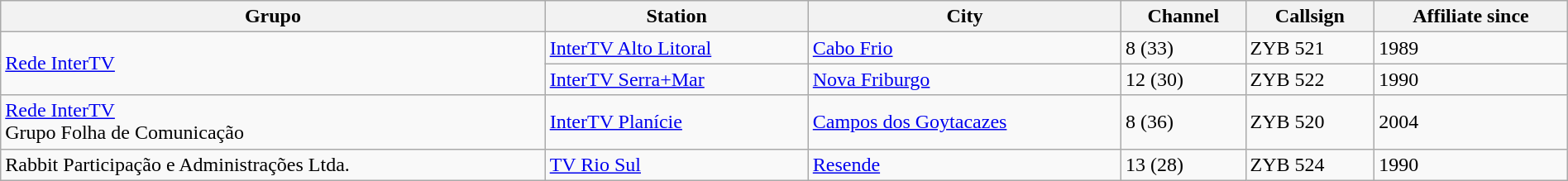<table class = "wikitable" style = "width: 100%">
<tr>
<th>Grupo</th>
<th>Station</th>
<th>City</th>
<th>Channel</th>
<th>Callsign</th>
<th>Affiliate since</th>
</tr>
<tr>
<td rowspan="2"><a href='#'>Rede InterTV</a></td>
<td><a href='#'>InterTV Alto Litoral</a></td>
<td><a href='#'>Cabo Frio</a></td>
<td>8 (33)</td>
<td>ZYB 521</td>
<td>1989</td>
</tr>
<tr>
<td><a href='#'>InterTV Serra+Mar</a></td>
<td><a href='#'>Nova Friburgo</a></td>
<td>12 (30)</td>
<td>ZYB 522</td>
<td>1990</td>
</tr>
<tr>
<td><a href='#'>Rede InterTV</a> <br> Grupo Folha de Comunicação</td>
<td><a href='#'>InterTV Planície</a></td>
<td><a href='#'>Campos dos Goytacazes</a></td>
<td>8 (36)</td>
<td>ZYB 520</td>
<td>2004</td>
</tr>
<tr>
<td>Rabbit Participação e Administrações Ltda.</td>
<td><a href='#'>TV Rio Sul</a></td>
<td><a href='#'>Resende</a></td>
<td>13 (28)</td>
<td>ZYB 524</td>
<td>1990</td>
</tr>
</table>
